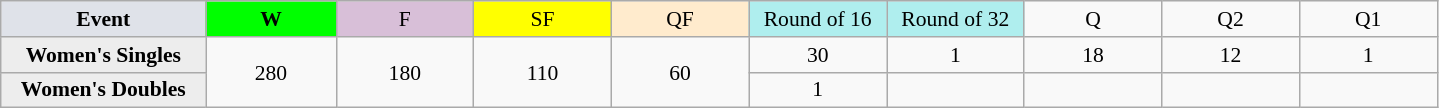<table class=wikitable style=font-size:90%;text-align:center>
<tr>
<td style="width:130px; background:#dfe2e9;"><strong>Event</strong></td>
<td style="width:80px; background:lime;"><strong>W</strong></td>
<td style="width:85px; background:thistle;">F</td>
<td style="width:85px; background:#ff0;">SF</td>
<td style="width:85px; background:#ffebcd;">QF</td>
<td style="width:85px; background:#afeeee;">Round of 16</td>
<td style="width:85px; background:#afeeee;">Round of 32</td>
<td width=85>Q</td>
<td width=85>Q2</td>
<td width=85>Q1</td>
</tr>
<tr>
<th style="background:#ededed;">Women's Singles</th>
<td rowspan=2>280</td>
<td rowspan=2>180</td>
<td rowspan=2>110</td>
<td rowspan=2>60</td>
<td>30</td>
<td>1</td>
<td>18</td>
<td>12</td>
<td>1</td>
</tr>
<tr>
<th style="background:#ededed;">Women's Doubles</th>
<td>1</td>
<td></td>
<td></td>
<td></td>
<td></td>
</tr>
</table>
